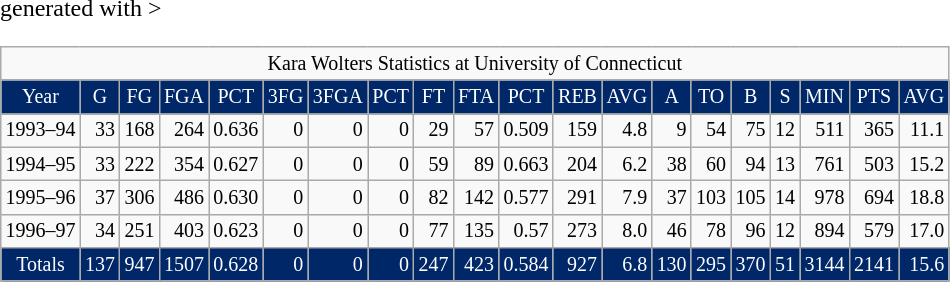<table class="wikitable" <hiddentext>generated with >
<tr style="font-size:10pt" align="center" valign="bottom">
<td colspan="20" height="14">Kara Wolters Statistics at University of Connecticut</td>
</tr>
<tr style="background-color:#002868;font-size:10pt;color:white" align="center" valign="bottom">
<td height="15">Year</td>
<td>G</td>
<td>FG</td>
<td>FGA</td>
<td>PCT</td>
<td>3FG</td>
<td>3FGA</td>
<td>PCT</td>
<td>FT</td>
<td>FTA</td>
<td>PCT</td>
<td>REB</td>
<td>AVG</td>
<td>A</td>
<td>TO</td>
<td>B</td>
<td>S</td>
<td>MIN</td>
<td>PTS</td>
<td>AVG</td>
</tr>
<tr style="font-size:10pt" align="right" valign="bottom">
<td height="14">1993–94</td>
<td>33</td>
<td>168</td>
<td>264</td>
<td>0.636</td>
<td>0</td>
<td>0</td>
<td>0</td>
<td>29</td>
<td>57</td>
<td>0.509</td>
<td>159</td>
<td>4.8</td>
<td>9</td>
<td>54</td>
<td>75</td>
<td>12</td>
<td>511</td>
<td>365</td>
<td>11.1</td>
</tr>
<tr style="font-size:10pt" align="right" valign="bottom">
<td height="14">1994–95</td>
<td>33</td>
<td>222</td>
<td>354</td>
<td>0.627</td>
<td>0</td>
<td>0</td>
<td>0</td>
<td>59</td>
<td>89</td>
<td>0.663</td>
<td>204</td>
<td>6.2</td>
<td>38</td>
<td>60</td>
<td>94</td>
<td>13</td>
<td>761</td>
<td>503</td>
<td>15.2</td>
</tr>
<tr style="font-size:10pt" align="right" valign="bottom">
<td height="14">1995–96</td>
<td>37</td>
<td>306</td>
<td>486</td>
<td>0.630</td>
<td>0</td>
<td>0</td>
<td>0</td>
<td>82</td>
<td>142</td>
<td>0.577</td>
<td>291</td>
<td>7.9</td>
<td>37</td>
<td>103</td>
<td>105</td>
<td>14</td>
<td>978</td>
<td>694</td>
<td>18.8</td>
</tr>
<tr style="font-size:10pt" align="right" valign="bottom">
<td height="14">1996–97</td>
<td>34</td>
<td>251</td>
<td>403</td>
<td>0.623</td>
<td>0</td>
<td>0</td>
<td>0</td>
<td>77</td>
<td>135</td>
<td>0.57</td>
<td>273</td>
<td>8.0</td>
<td>46</td>
<td>78</td>
<td>96</td>
<td>12</td>
<td>894</td>
<td>579</td>
<td>17.0</td>
</tr>
<tr style="background-color:#002868;font-size:10pt;color:white">
<td height="15" align="center" valign="bottom">Totals</td>
<td align="right" valign="bottom">137</td>
<td align="right" valign="bottom">947</td>
<td align="right" valign="bottom">1507</td>
<td align="right" valign="bottom">0.628</td>
<td align="right" valign="bottom">0</td>
<td align="right" valign="bottom">0</td>
<td align="right" valign="bottom">0</td>
<td align="right" valign="bottom">247</td>
<td align="right" valign="bottom">423</td>
<td align="right" valign="bottom">0.584</td>
<td align="right" valign="bottom">927</td>
<td align="right" valign="bottom">6.8</td>
<td align="right" valign="bottom">130</td>
<td align="right" valign="bottom">295</td>
<td align="right" valign="bottom">370</td>
<td align="right" valign="bottom">51</td>
<td align="right" valign="bottom">3144</td>
<td align="right" valign="bottom">2141</td>
<td align="right" valign="bottom">15.6</td>
</tr>
</table>
